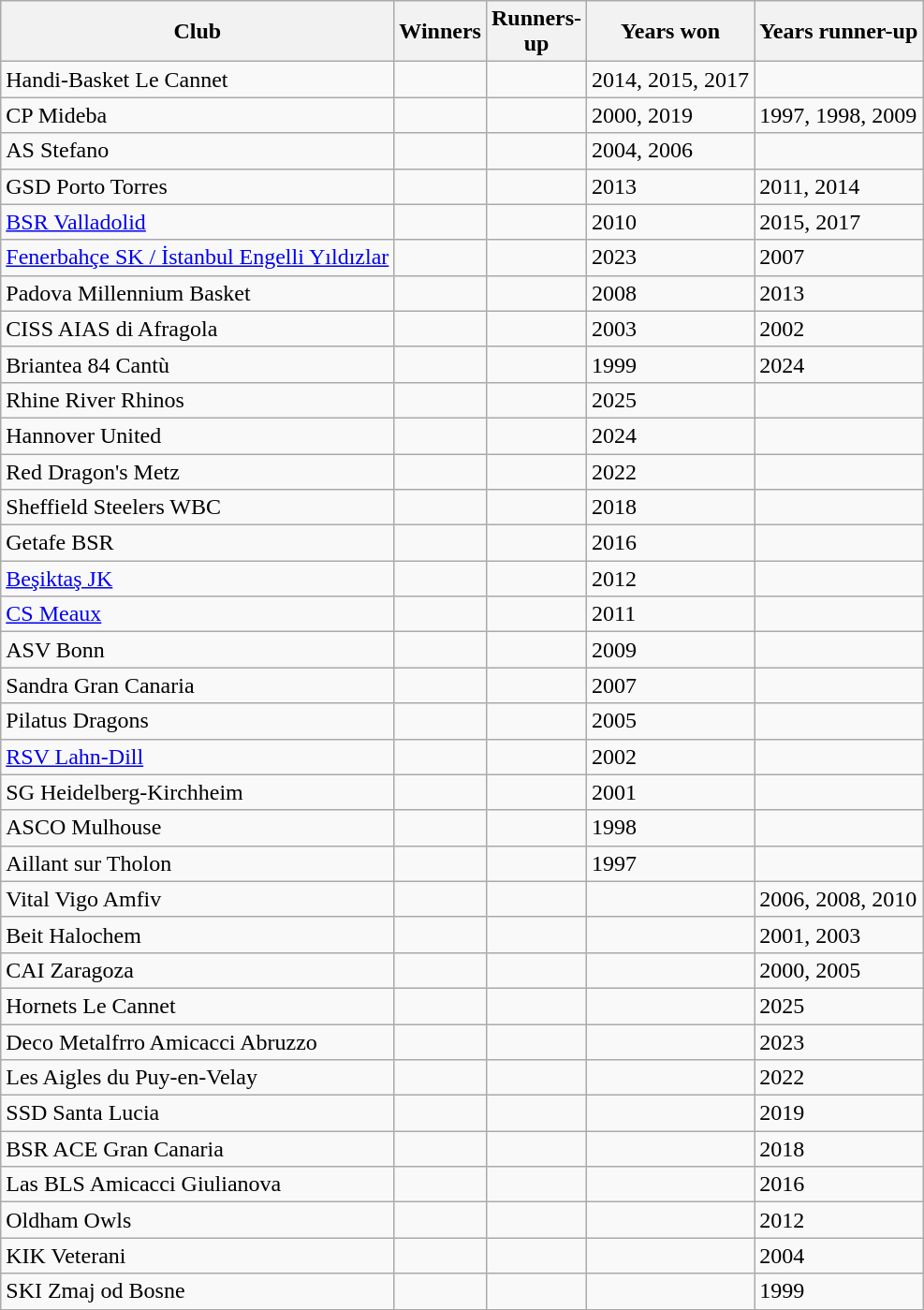<table class="wikitable">
<tr>
<th>Club</th>
<th>Winners</th>
<th width=50>Runners-up</th>
<th>Years won</th>
<th>Years runner-up</th>
</tr>
<tr>
<td> Handi-Basket Le Cannet</td>
<td></td>
<td></td>
<td>2014, 2015, 2017</td>
<td></td>
</tr>
<tr>
<td> CP Mideba</td>
<td></td>
<td></td>
<td>2000, 2019</td>
<td>1997, 1998, 2009</td>
</tr>
<tr>
<td> AS Stefano</td>
<td></td>
<td></td>
<td>2004, 2006</td>
<td></td>
</tr>
<tr>
<td> GSD Porto Torres</td>
<td></td>
<td></td>
<td>2013</td>
<td>2011, 2014</td>
</tr>
<tr>
<td> <a href='#'>BSR Valladolid</a></td>
<td></td>
<td></td>
<td>2010</td>
<td>2015, 2017</td>
</tr>
<tr>
<td> <a href='#'>Fenerbahçe SK / İstanbul Engelli Yıldızlar</a></td>
<td></td>
<td></td>
<td>2023</td>
<td>2007</td>
</tr>
<tr>
<td> Padova Millennium Basket</td>
<td></td>
<td></td>
<td>2008</td>
<td>2013</td>
</tr>
<tr>
<td> CISS AIAS di Afragola</td>
<td></td>
<td></td>
<td>2003</td>
<td>2002</td>
</tr>
<tr>
<td> Briantea 84 Cantù</td>
<td></td>
<td></td>
<td>1999</td>
<td>2024</td>
</tr>
<tr>
<td> Rhine River Rhinos</td>
<td></td>
<td></td>
<td>2025</td>
<td></td>
</tr>
<tr>
<td> Hannover United</td>
<td></td>
<td></td>
<td>2024</td>
<td></td>
</tr>
<tr>
<td> Red Dragon's Metz</td>
<td></td>
<td></td>
<td>2022</td>
<td></td>
</tr>
<tr>
<td> Sheffield Steelers WBC</td>
<td></td>
<td></td>
<td>2018</td>
<td></td>
</tr>
<tr>
<td> Getafe BSR</td>
<td></td>
<td></td>
<td>2016</td>
<td></td>
</tr>
<tr>
<td> <a href='#'>Beşiktaş JK</a></td>
<td></td>
<td></td>
<td>2012</td>
<td></td>
</tr>
<tr>
<td> <a href='#'>CS Meaux</a></td>
<td></td>
<td></td>
<td>2011</td>
<td></td>
</tr>
<tr>
<td> ASV Bonn</td>
<td></td>
<td></td>
<td>2009</td>
<td></td>
</tr>
<tr>
<td> Sandra Gran Canaria</td>
<td></td>
<td></td>
<td>2007</td>
<td></td>
</tr>
<tr>
<td> Pilatus Dragons</td>
<td></td>
<td></td>
<td>2005</td>
<td></td>
</tr>
<tr>
<td> <a href='#'>RSV Lahn-Dill</a></td>
<td></td>
<td></td>
<td>2002</td>
<td></td>
</tr>
<tr>
<td> SG Heidelberg-Kirchheim</td>
<td></td>
<td></td>
<td>2001</td>
<td></td>
</tr>
<tr>
<td> ASCO Mulhouse</td>
<td></td>
<td></td>
<td>1998</td>
<td></td>
</tr>
<tr>
<td> Aillant sur Tholon</td>
<td></td>
<td></td>
<td>1997</td>
<td></td>
</tr>
<tr>
<td> Vital Vigo Amfiv</td>
<td></td>
<td></td>
<td></td>
<td>2006, 2008, 2010</td>
</tr>
<tr>
<td> Beit Halochem</td>
<td></td>
<td></td>
<td></td>
<td>2001, 2003</td>
</tr>
<tr>
<td> CAI Zaragoza</td>
<td></td>
<td></td>
<td></td>
<td>2000, 2005</td>
</tr>
<tr>
<td> Hornets Le Cannet</td>
<td></td>
<td></td>
<td></td>
<td>2025</td>
</tr>
<tr>
<td> Deco Metalfrro Amicacci Abruzzo</td>
<td></td>
<td></td>
<td></td>
<td>2023</td>
</tr>
<tr>
<td> Les Aigles du Puy-en-Velay</td>
<td></td>
<td></td>
<td></td>
<td>2022</td>
</tr>
<tr>
<td> SSD Santa Lucia</td>
<td></td>
<td></td>
<td></td>
<td>2019</td>
</tr>
<tr>
<td> BSR ACE Gran Canaria</td>
<td></td>
<td></td>
<td></td>
<td>2018</td>
</tr>
<tr>
<td> Las BLS Amicacci Giulianova</td>
<td></td>
<td></td>
<td></td>
<td>2016</td>
</tr>
<tr>
<td> Oldham Owls</td>
<td></td>
<td></td>
<td></td>
<td>2012</td>
</tr>
<tr>
<td> KIK Veterani</td>
<td></td>
<td></td>
<td></td>
<td>2004</td>
</tr>
<tr>
<td> SKI Zmaj od Bosne</td>
<td></td>
<td></td>
<td></td>
<td>1999</td>
</tr>
<tr>
</tr>
</table>
